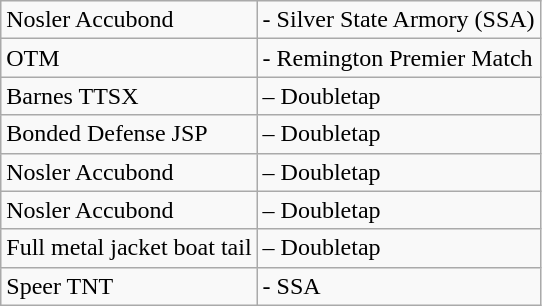<table class="wikitable sortable">
<tr>
<td>   Nosler Accubond</td>
<td>- Silver State Armory (SSA)</td>
</tr>
<tr>
<td> OTM</td>
<td>- Remington Premier Match</td>
</tr>
<tr>
<td>    Barnes TTSX</td>
<td> –  Doubletap</td>
</tr>
<tr>
<td>    Bonded Defense JSP</td>
<td> –  Doubletap</td>
</tr>
<tr>
<td>   Nosler Accubond</td>
<td> –  Doubletap</td>
</tr>
<tr>
<td>   Nosler Accubond</td>
<td> –  Doubletap</td>
</tr>
<tr>
<td>   Full metal jacket boat tail</td>
<td> –  Doubletap</td>
</tr>
<tr>
<td>    Speer TNT</td>
<td>- SSA</td>
</tr>
</table>
